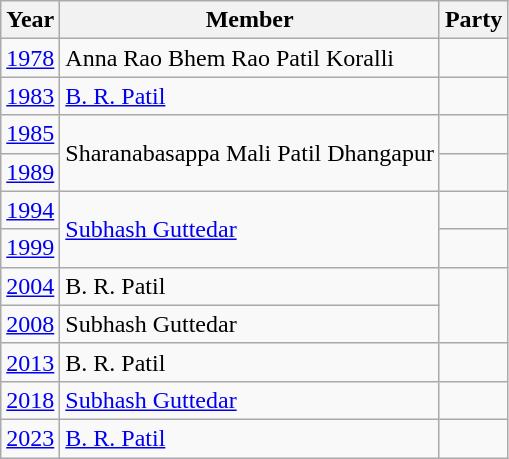<table class="wikitable sortable">
<tr>
<th>Year</th>
<th>Member</th>
<th colspan="2">Party</th>
</tr>
<tr>
<td><a href='#'>1978</a></td>
<td>Anna Rao Bhem Rao Patil Koralli</td>
<td></td>
</tr>
<tr>
<td><a href='#'>1983</a></td>
<td><a href='#'>B. R. Patil</a></td>
</tr>
<tr>
<td><a href='#'>1985</a></td>
<td rowspan=2>Sharanabasappa Mali Patil Dhangapur</td>
<td></td>
</tr>
<tr>
<td><a href='#'>1989</a></td>
</tr>
<tr>
<td><a href='#'>1994</a></td>
<td rowspan=2><a href='#'>Subhash Guttedar</a></td>
<td></td>
</tr>
<tr>
<td><a href='#'>1999</a></td>
<td></td>
</tr>
<tr>
<td><a href='#'>2004</a></td>
<td>B. R. Patil</td>
</tr>
<tr>
<td><a href='#'>2008</a></td>
<td>Subhash Guttedar</td>
</tr>
<tr>
<td><a href='#'>2013</a></td>
<td>B. R. Patil</td>
<td></td>
</tr>
<tr>
<td><a href='#'>2018</a></td>
<td><a href='#'>Subhash Guttedar</a></td>
<td></td>
</tr>
<tr>
<td><a href='#'>2023</a></td>
<td><a href='#'>B. R. Patil</a></td>
<td></td>
</tr>
</table>
